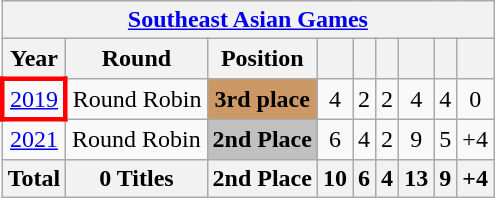<table class="wikitable" style="text-align: center;">
<tr>
<th colspan=9><a href='#'>Southeast Asian Games</a></th>
</tr>
<tr>
<th>Year</th>
<th>Round</th>
<th>Position</th>
<th></th>
<th></th>
<th></th>
<th></th>
<th></th>
<th></th>
</tr>
<tr>
<td style="border: 3px solid red"> <a href='#'>2019</a></td>
<td>Round Robin</td>
<td bgcolor=cc9966><strong>3rd place</strong></td>
<td>4</td>
<td>2</td>
<td>2</td>
<td>4</td>
<td>4</td>
<td>0</td>
</tr>
<tr>
<td> <a href='#'>2021</a></td>
<td>Round Robin</td>
<td bgcolor=silver><strong>2nd Place</strong></td>
<td>6</td>
<td>4</td>
<td>2</td>
<td>9</td>
<td>5</td>
<td>+4</td>
</tr>
<tr>
<th>Total</th>
<th>0 Titles</th>
<th>2nd Place</th>
<th>10</th>
<th>6</th>
<th>4</th>
<th>13</th>
<th>9</th>
<th>+4</th>
</tr>
</table>
